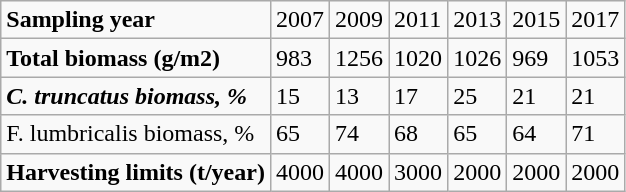<table class="wikitable sortable">
<tr>
<td><strong>Sampling year	</strong></td>
<td>2007</td>
<td>2009</td>
<td>2011</td>
<td>2013</td>
<td>2015</td>
<td>2017</td>
</tr>
<tr>
<td><strong>Total biomass (g/m2)	</strong></td>
<td>983</td>
<td>1256</td>
<td>1020</td>
<td>1026</td>
<td>969</td>
<td>1053</td>
</tr>
<tr>
<td><strong><em>C. truncatus<em> biomass, %<strong></td>
<td>15</td>
<td>13</td>
<td>17</td>
<td>25</td>
<td>21</td>
<td>21</td>
</tr>
<tr>
<td></em></strong>F. lumbricalis</em> biomass, %	</strong></td>
<td>65</td>
<td>74</td>
<td>68</td>
<td>65</td>
<td>64</td>
<td>71</td>
</tr>
<tr>
<td><strong>Harvesting limits (t/year)</strong></td>
<td>4000</td>
<td>4000</td>
<td>3000</td>
<td>2000</td>
<td>2000</td>
<td>2000</td>
</tr>
</table>
